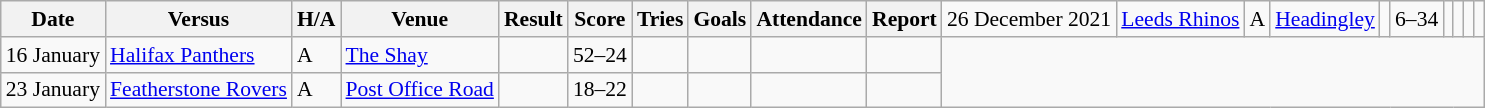<table class="wikitable defaultleft col3center col6center col9right" style="font-size:90%;">
<tr>
<th>Date</th>
<th>Versus</th>
<th>H/A</th>
<th>Venue</th>
<th>Result</th>
<th>Score</th>
<th>Tries</th>
<th>Goals</th>
<th>Attendance</th>
<th>Report</th>
<td>26 December 2021</td>
<td> <a href='#'>Leeds Rhinos</a></td>
<td>A</td>
<td><a href='#'>Headingley</a></td>
<td></td>
<td>6–34</td>
<td></td>
<td></td>
<td></td>
<td></td>
</tr>
<tr>
<td>16 January</td>
<td> <a href='#'>Halifax Panthers</a></td>
<td>A</td>
<td><a href='#'>The Shay</a></td>
<td></td>
<td>52–24</td>
<td></td>
<td></td>
<td></td>
<td></td>
</tr>
<tr>
<td>23 January</td>
<td> <a href='#'>Featherstone Rovers</a></td>
<td>A</td>
<td><a href='#'>Post Office Road</a></td>
<td></td>
<td>18–22</td>
<td></td>
<td></td>
<td></td>
<td></td>
</tr>
</table>
